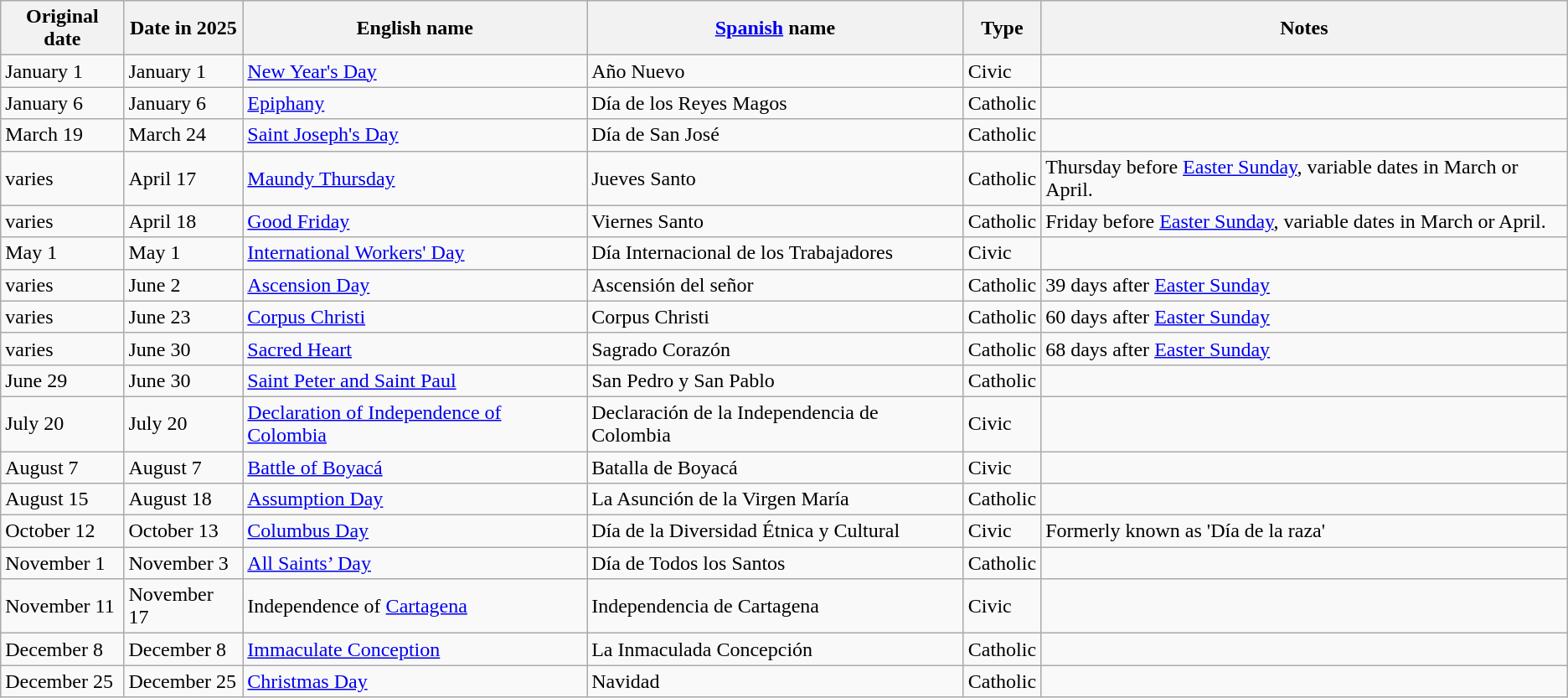<table class="wikitable sortable">
<tr>
<th>Original date</th>
<th>Date in 2025</th>
<th>English name</th>
<th><a href='#'>Spanish</a> name</th>
<th>Type</th>
<th>Notes</th>
</tr>
<tr>
<td>January 1</td>
<td>January 1</td>
<td><a href='#'>New Year's Day</a></td>
<td>Año Nuevo</td>
<td>Civic</td>
<td></td>
</tr>
<tr>
<td>January 6</td>
<td>January 6</td>
<td><a href='#'>Epiphany</a></td>
<td>Día de los Reyes Magos</td>
<td>Catholic</td>
<td></td>
</tr>
<tr>
<td>March 19</td>
<td>March 24</td>
<td><a href='#'>Saint Joseph's Day</a></td>
<td>Día de San José</td>
<td>Catholic</td>
<td></td>
</tr>
<tr>
<td>varies</td>
<td>April 17</td>
<td><a href='#'>Maundy Thursday</a></td>
<td>Jueves Santo</td>
<td>Catholic</td>
<td>Thursday before <a href='#'>Easter Sunday</a>, variable dates in March or April.</td>
</tr>
<tr>
<td>varies</td>
<td>April 18</td>
<td><a href='#'>Good Friday</a></td>
<td>Viernes Santo</td>
<td>Catholic</td>
<td>Friday before <a href='#'>Easter Sunday</a>, variable dates in March or April.</td>
</tr>
<tr>
<td>May 1</td>
<td>May 1</td>
<td><a href='#'>International Workers' Day</a></td>
<td>Día Internacional de los Trabajadores</td>
<td>Civic</td>
<td></td>
</tr>
<tr>
<td>varies</td>
<td>June 2</td>
<td><a href='#'>Ascension Day</a></td>
<td>Ascensión del señor</td>
<td>Catholic</td>
<td>39 days after <a href='#'>Easter Sunday</a></td>
</tr>
<tr>
<td>varies</td>
<td>June 23</td>
<td><a href='#'>Corpus Christi</a></td>
<td>Corpus Christi</td>
<td>Catholic</td>
<td>60 days after <a href='#'>Easter Sunday</a></td>
</tr>
<tr>
<td>varies</td>
<td>June 30</td>
<td><a href='#'>Sacred Heart</a></td>
<td>Sagrado Corazón</td>
<td>Catholic</td>
<td>68 days after <a href='#'>Easter Sunday</a></td>
</tr>
<tr>
<td>June 29</td>
<td>June 30</td>
<td><a href='#'>Saint Peter and Saint Paul</a></td>
<td>San Pedro y San Pablo</td>
<td>Catholic</td>
<td></td>
</tr>
<tr>
<td>July 20</td>
<td>July 20</td>
<td><a href='#'>Declaration of Independence of Colombia</a></td>
<td>Declaración de la Independencia de Colombia</td>
<td>Civic</td>
<td></td>
</tr>
<tr>
<td>August 7</td>
<td>August 7</td>
<td><a href='#'>Battle of Boyacá</a></td>
<td>Batalla de Boyacá</td>
<td>Civic</td>
<td></td>
</tr>
<tr>
<td>August 15</td>
<td>August 18</td>
<td><a href='#'>Assumption Day</a></td>
<td>La Asunción de la Virgen María</td>
<td>Catholic</td>
<td></td>
</tr>
<tr>
<td>October 12</td>
<td>October 13</td>
<td><a href='#'>Columbus Day</a></td>
<td>Día de la Diversidad Étnica y Cultural</td>
<td>Civic</td>
<td>Formerly known as 'Día de la raza'</td>
</tr>
<tr>
<td>November 1</td>
<td>November 3</td>
<td><a href='#'>All Saints’ Day</a></td>
<td>Día de Todos los Santos</td>
<td>Catholic</td>
<td></td>
</tr>
<tr>
<td>November 11</td>
<td>November 17</td>
<td>Independence of <a href='#'>Cartagena</a></td>
<td>Independencia de Cartagena</td>
<td>Civic</td>
<td></td>
</tr>
<tr>
<td>December 8</td>
<td>December 8</td>
<td><a href='#'>Immaculate Conception</a></td>
<td>La Inmaculada Concepción</td>
<td>Catholic</td>
<td></td>
</tr>
<tr>
<td>December 25</td>
<td>December 25</td>
<td><a href='#'>Christmas Day</a></td>
<td>Navidad</td>
<td>Catholic</td>
<td></td>
</tr>
</table>
